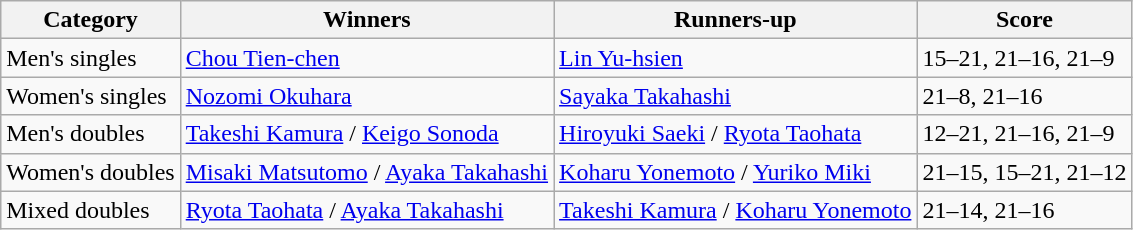<table class=wikitable style="white-space:nowrap;">
<tr>
<th>Category</th>
<th>Winners</th>
<th>Runners-up</th>
<th>Score</th>
</tr>
<tr>
<td>Men's singles</td>
<td> <a href='#'>Chou Tien-chen</a></td>
<td> <a href='#'>Lin Yu-hsien</a></td>
<td>15–21, 21–16, 21–9</td>
</tr>
<tr>
<td>Women's singles</td>
<td> <a href='#'>Nozomi Okuhara</a></td>
<td> <a href='#'>Sayaka Takahashi</a></td>
<td>21–8, 21–16</td>
</tr>
<tr>
<td>Men's doubles</td>
<td> <a href='#'>Takeshi Kamura</a> / <a href='#'>Keigo Sonoda</a></td>
<td> <a href='#'>Hiroyuki Saeki</a> / <a href='#'>Ryota Taohata</a></td>
<td>12–21, 21–16, 21–9</td>
</tr>
<tr>
<td>Women's doubles</td>
<td> <a href='#'>Misaki Matsutomo</a> / <a href='#'>Ayaka Takahashi</a></td>
<td> <a href='#'>Koharu Yonemoto</a> / <a href='#'>Yuriko Miki</a></td>
<td>21–15, 15–21, 21–12</td>
</tr>
<tr>
<td>Mixed doubles</td>
<td> <a href='#'>Ryota Taohata</a> / <a href='#'>Ayaka Takahashi</a></td>
<td> <a href='#'>Takeshi Kamura</a> / <a href='#'>Koharu Yonemoto</a></td>
<td>21–14, 21–16</td>
</tr>
</table>
